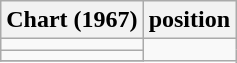<table class="wikitable sortable">
<tr>
<th>Chart (1967)</th>
<th>position</th>
</tr>
<tr>
<td></td>
</tr>
<tr>
<td></td>
</tr>
<tr>
</tr>
</table>
